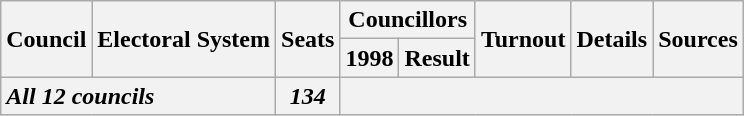<table class="wikitable" style="text-align:center">
<tr>
<th rowspan="2">Council</th>
<th rowspan="2">Electoral System</th>
<th rowspan="2">Seats</th>
<th colspan="2">Councillors</th>
<th rowspan="2">Turnout</th>
<th rowspan="2">Details</th>
<th rowspan="2">Sources</th>
</tr>
<tr>
<th>1998</th>
<th>Result<br>










</th>
</tr>
<tr class="sortbottom">
<th colspan="2" style="text-align:left;"><em>All 12 councils</em></th>
<th><em>134</em></th>
<th colspan="5"></th>
</tr>
</table>
